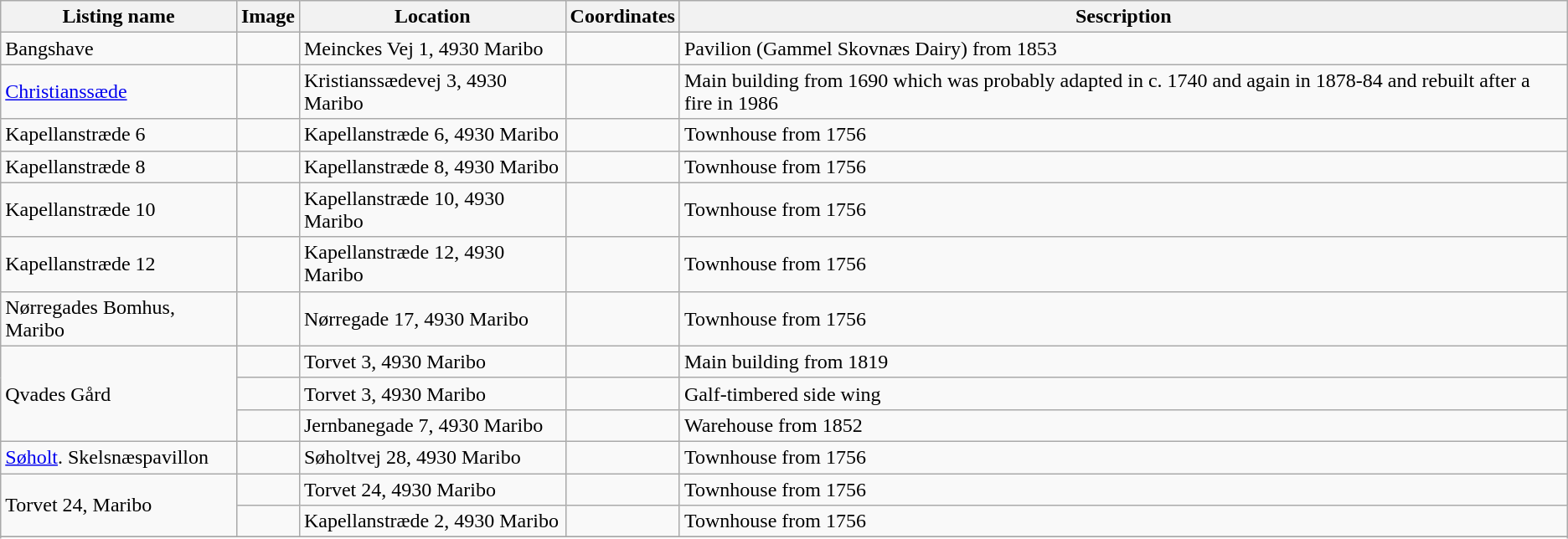<table class="wikitable sortable">
<tr>
<th>Listing name</th>
<th>Image</th>
<th>Location</th>
<th>Coordinates</th>
<th>Sescription</th>
</tr>
<tr>
<td>Bangshave</td>
<td></td>
<td>Meinckes Vej 1, 4930 Maribo</td>
<td></td>
<td>Pavilion (Gammel Skovnæs Dairy) from  1853</td>
</tr>
<tr>
<td><a href='#'>Christianssæde</a></td>
<td></td>
<td>Kristianssædevej 3, 4930 Maribo</td>
<td></td>
<td>Main building from 1690 which was probably adapted in c. 1740 and again in 1878-84 and rebuilt after a fire in 1986</td>
</tr>
<tr>
<td>Kapellanstræde 6</td>
<td></td>
<td>Kapellanstræde 6, 4930 Maribo</td>
<td></td>
<td>Townhouse from 1756</td>
</tr>
<tr>
<td>Kapellanstræde 8</td>
<td></td>
<td>Kapellanstræde 8, 4930 Maribo</td>
<td></td>
<td>Townhouse from 1756</td>
</tr>
<tr>
<td>Kapellanstræde 10</td>
<td></td>
<td>Kapellanstræde 10, 4930 Maribo</td>
<td></td>
<td>Townhouse from 1756</td>
</tr>
<tr>
<td>Kapellanstræde 12</td>
<td></td>
<td>Kapellanstræde 12, 4930 Maribo</td>
<td></td>
<td>Townhouse from 1756</td>
</tr>
<tr>
<td>Nørregades Bomhus, Maribo</td>
<td></td>
<td>Nørregade 17, 4930 Maribo</td>
<td></td>
<td>Townhouse from 1756</td>
</tr>
<tr>
<td rowspan="3">Qvades Gård</td>
<td></td>
<td>Torvet 3, 4930 Maribo</td>
<td></td>
<td>Main building from 1819</td>
</tr>
<tr>
<td></td>
<td>Torvet 3, 4930 Maribo</td>
<td></td>
<td>Galf-timbered side wing</td>
</tr>
<tr>
<td></td>
<td>Jernbanegade 7, 4930 Maribo</td>
<td></td>
<td>Warehouse from 1852</td>
</tr>
<tr>
<td><a href='#'>Søholt</a>. Skelsnæspavillon</td>
<td></td>
<td>Søholtvej 28, 4930 Maribo</td>
<td></td>
<td>Townhouse from 1756</td>
</tr>
<tr>
<td rowspan="2">Torvet 24, Maribo</td>
<td></td>
<td>Torvet 24, 4930 Maribo</td>
<td></td>
<td>Townhouse from 1756</td>
</tr>
<tr>
<td></td>
<td>Kapellanstræde 2, 4930 Maribo</td>
<td></td>
<td>Townhouse from 1756</td>
</tr>
<tr>
</tr>
<tr>
</tr>
</table>
